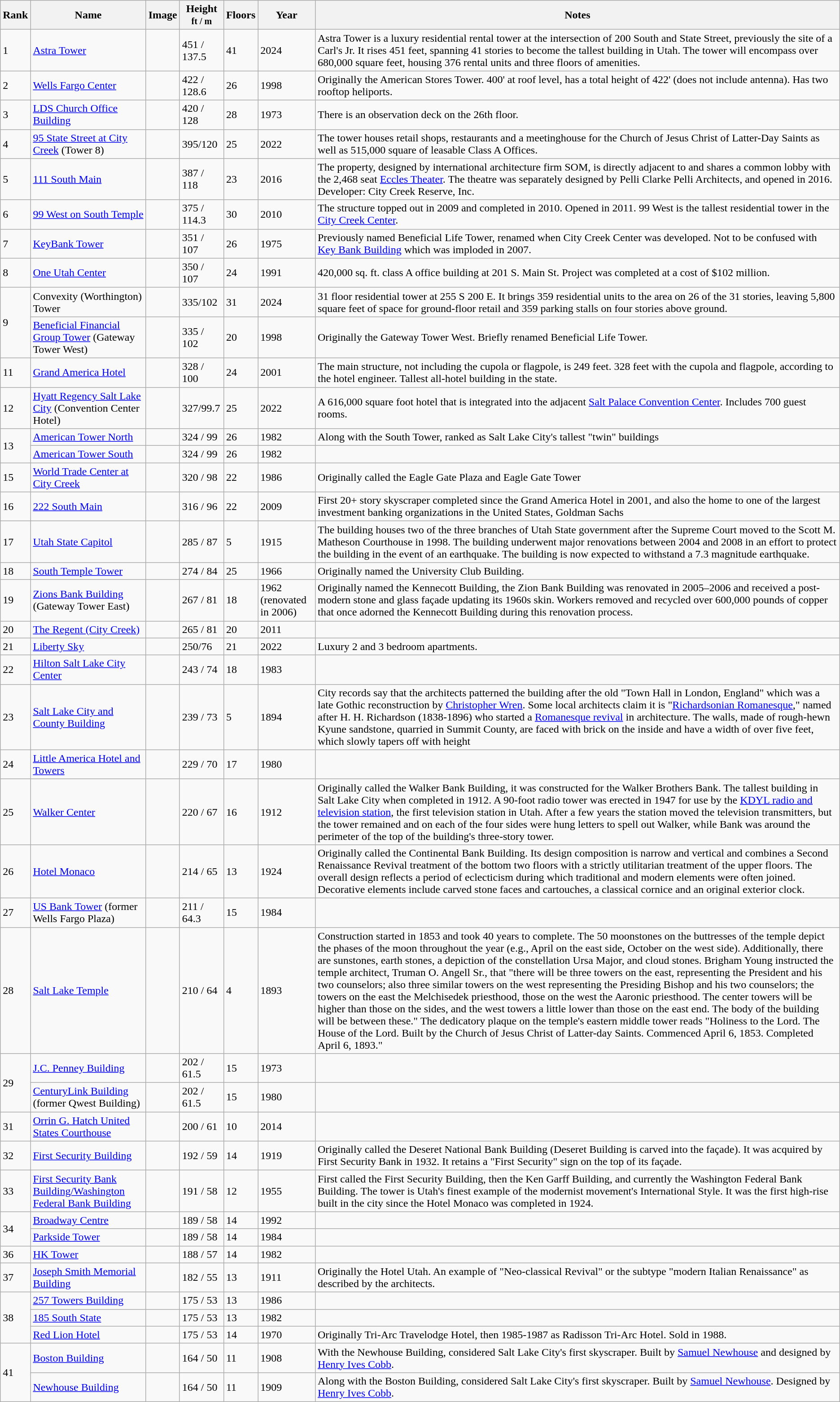<table class="wikitable sortable">
<tr>
<th>Rank</th>
<th>Name</th>
<th>Image</th>
<th>Height<br><small>ft / m</small></th>
<th>Floors</th>
<th>Year</th>
<th class="unsortable">Notes</th>
</tr>
<tr>
<td>1</td>
<td><a href='#'>Astra Tower</a></td>
<td></td>
<td>451 / 137.5</td>
<td>41</td>
<td>2024</td>
<td>Astra Tower is a luxury residential rental tower at the intersection of 200 South and State Street, previously the site of a Carl's Jr. It rises 451 feet, spanning 41 stories to become the tallest building in Utah.  The tower will encompass over 680,000 square feet, housing 376 rental units and three floors of amenities.</td>
</tr>
<tr>
<td>2</td>
<td><a href='#'>Wells Fargo Center</a></td>
<td></td>
<td>422 / 128.6</td>
<td>26</td>
<td>1998</td>
<td>Originally the American Stores Tower. 400' at roof level, has a total height of 422' (does not include antenna). Has two rooftop heliports.</td>
</tr>
<tr>
<td>3</td>
<td><a href='#'>LDS Church Office Building</a></td>
<td></td>
<td>420 / 128</td>
<td>28</td>
<td>1973</td>
<td>There is an observation deck on the 26th floor.</td>
</tr>
<tr>
<td>4</td>
<td><a href='#'>95 State Street at City Creek</a> (Tower 8)</td>
<td></td>
<td>395/120</td>
<td>25</td>
<td>2022</td>
<td>The tower houses retail shops, restaurants and a meetinghouse for the Church of Jesus Christ of Latter-Day Saints as well as 515,000 square of leasable Class A Offices.</td>
</tr>
<tr>
<td>5</td>
<td><a href='#'>111 South Main</a></td>
<td></td>
<td>387 / 118</td>
<td>23</td>
<td>2016</td>
<td>The property, designed by international architecture firm SOM, is directly adjacent to and shares a common lobby with the 2,468 seat <a href='#'>Eccles Theater</a>. The theatre was separately designed by Pelli Clarke Pelli Architects, and opened in 2016. Developer: City Creek Reserve, Inc.</td>
</tr>
<tr>
<td>6</td>
<td><a href='#'>99 West on South Temple</a></td>
<td></td>
<td>375 / 114.3</td>
<td>30</td>
<td>2010</td>
<td>The structure topped out in 2009 and completed in 2010. Opened in 2011. 99 West is the tallest residential tower in the <a href='#'>City Creek Center</a>.</td>
</tr>
<tr>
<td>7</td>
<td><a href='#'>KeyBank Tower</a></td>
<td></td>
<td>351 / 107</td>
<td>26</td>
<td>1975</td>
<td>Previously named Beneficial Life Tower, renamed when City Creek Center was developed. Not to be confused with <a href='#'>Key Bank Building</a> which was imploded in 2007.</td>
</tr>
<tr>
<td>8</td>
<td><a href='#'>One Utah Center</a></td>
<td></td>
<td>350 / 107</td>
<td>24</td>
<td>1991</td>
<td>420,000 sq. ft. class A office building at 201 S. Main St. Project was completed at a cost of $102 million.</td>
</tr>
<tr>
<td rowspan=2>9</td>
<td>Convexity (Worthington) Tower</td>
<td></td>
<td>335/102</td>
<td>31</td>
<td>2024</td>
<td>31 floor residential tower at 255 S 200 E. It brings 359 residential units to the area on 26 of the 31 stories, leaving 5,800 square feet of space for ground-floor retail and 359 parking stalls on four stories above ground.</td>
</tr>
<tr>
<td><a href='#'>Beneficial Financial Group Tower</a> (Gateway Tower West)</td>
<td></td>
<td>335 / 102</td>
<td>20</td>
<td>1998</td>
<td>Originally the Gateway Tower West. Briefly renamed Beneficial Life Tower.</td>
</tr>
<tr>
<td>11</td>
<td><a href='#'>Grand America Hotel</a></td>
<td></td>
<td>328 / 100</td>
<td>24</td>
<td>2001</td>
<td>The main structure, not including the cupola or flagpole, is 249 feet. 328 feet with the cupola and flagpole, according to the hotel engineer. Tallest all-hotel building in the state.</td>
</tr>
<tr>
<td>12</td>
<td><a href='#'>Hyatt Regency Salt Lake City</a> (Convention Center Hotel)</td>
<td></td>
<td>327/99.7</td>
<td>25</td>
<td>2022</td>
<td>A 616,000 square foot hotel that is integrated into the adjacent <a href='#'>Salt Palace Convention Center</a>. Includes 700 guest rooms.</td>
</tr>
<tr>
<td rowspan=2>13</td>
<td><a href='#'>American Tower North</a></td>
<td></td>
<td>324 / 99</td>
<td>26</td>
<td>1982</td>
<td>Along with the South Tower, ranked as Salt Lake City's tallest "twin" buildings</td>
</tr>
<tr>
<td><a href='#'>American Tower South</a></td>
<td></td>
<td>324 / 99</td>
<td>26</td>
<td>1982</td>
<td></td>
</tr>
<tr>
<td>15</td>
<td><a href='#'>World Trade Center at City Creek</a></td>
<td></td>
<td>320 / 98</td>
<td>22</td>
<td>1986</td>
<td>Originally called the Eagle Gate Plaza and Eagle Gate Tower</td>
</tr>
<tr>
<td>16</td>
<td><a href='#'>222 South Main</a></td>
<td></td>
<td>316 / 96</td>
<td>22</td>
<td>2009</td>
<td>First 20+ story skyscraper completed since the Grand America Hotel in 2001, and also the home to one of the largest investment banking organizations in the United States, Goldman Sachs</td>
</tr>
<tr>
<td>17</td>
<td><a href='#'>Utah State Capitol</a></td>
<td></td>
<td>285 / 87</td>
<td>5</td>
<td>1915</td>
<td>The building houses two of the three branches of Utah State government after the Supreme Court moved to the Scott M. Matheson Courthouse in 1998. The building underwent major renovations between 2004 and 2008 in an effort to protect the building in the event of an earthquake. The building is now expected to withstand a 7.3 magnitude earthquake.</td>
</tr>
<tr>
<td>18</td>
<td><a href='#'>South Temple Tower</a></td>
<td></td>
<td>274 / 84</td>
<td>25</td>
<td>1966</td>
<td>Originally named the University Club Building.</td>
</tr>
<tr>
<td>19</td>
<td><a href='#'>Zions Bank Building</a> (Gateway Tower East)</td>
<td></td>
<td>267 / 81</td>
<td>18</td>
<td>1962 (renovated in 2006)</td>
<td>Originally named the Kennecott Building, the Zion Bank Building was renovated in 2005–2006 and received a post-modern stone and glass façade updating its 1960s skin. Workers removed and recycled over 600,000 pounds of copper that once adorned the Kennecott Building during this renovation process.</td>
</tr>
<tr>
<td>20</td>
<td><a href='#'>The Regent (City Creek)</a></td>
<td></td>
<td>265 / 81</td>
<td>20</td>
<td>2011</td>
<td></td>
</tr>
<tr>
<td>21</td>
<td><a href='#'>Liberty Sky</a></td>
<td></td>
<td>250/76</td>
<td>21</td>
<td>2022</td>
<td>Luxury 2 and 3 bedroom apartments.</td>
</tr>
<tr>
<td>22</td>
<td><a href='#'>Hilton Salt Lake City Center</a></td>
<td></td>
<td>243 / 74</td>
<td>18</td>
<td>1983</td>
<td></td>
</tr>
<tr>
<td>23</td>
<td><a href='#'>Salt Lake City and County Building</a></td>
<td></td>
<td>239 / 73</td>
<td>5</td>
<td>1894</td>
<td>City records say that the architects patterned the building after the old "Town Hall in London, England" which was a late Gothic reconstruction by <a href='#'>Christopher Wren</a>. Some local architects claim it is "<a href='#'>Richardsonian Romanesque</a>," named after H. H. Richardson (1838-1896) who started a <a href='#'>Romanesque revival</a> in architecture. The walls, made of rough-hewn Kyune sandstone, quarried in Summit County, are faced with brick on the inside and have a width of over five feet, which slowly tapers off with height</td>
</tr>
<tr>
<td>24</td>
<td><a href='#'>Little America Hotel and Towers</a></td>
<td></td>
<td>229 / 70</td>
<td>17</td>
<td>1980</td>
<td></td>
</tr>
<tr>
<td>25</td>
<td><a href='#'>Walker Center</a></td>
<td></td>
<td>220 / 67</td>
<td>16</td>
<td>1912</td>
<td>Originally called the Walker Bank Building, it was constructed for the Walker Brothers Bank. The tallest building in Salt Lake City when completed in 1912. A 90-foot radio tower was erected in 1947 for use by the <a href='#'>KDYL radio and television station</a>, the first television station in Utah. After a few years the station moved the television transmitters, but the tower remained and on each of the four sides were hung letters to spell out Walker, while Bank was around the perimeter of the top of the building's three-story tower.</td>
</tr>
<tr>
<td>26</td>
<td><a href='#'>Hotel Monaco</a></td>
<td></td>
<td>214 / 65</td>
<td>13</td>
<td>1924</td>
<td>Originally called the Continental Bank Building. Its design composition is narrow and vertical and combines a Second Renaissance Revival treatment of the bottom two floors with a strictly utilitarian treatment of the upper floors. The overall design reflects a period of eclecticism during which traditional and modern elements were often joined. Decorative elements include carved stone faces and cartouches, a classical cornice and an original exterior clock.</td>
</tr>
<tr>
<td>27</td>
<td><a href='#'>US Bank Tower</a> (former Wells Fargo Plaza)</td>
<td></td>
<td>211 / 64.3</td>
<td>15</td>
<td>1984</td>
<td></td>
</tr>
<tr>
<td>28</td>
<td><a href='#'>Salt Lake Temple</a></td>
<td></td>
<td>210 / 64</td>
<td>4</td>
<td>1893</td>
<td>Construction started in 1853 and took 40 years to complete. The 50 moonstones on the buttresses of the temple depict the phases of the moon throughout the year (e.g., April on the east side, October on the west side). Additionally, there are sunstones, earth stones, a depiction of the constellation Ursa Major, and cloud stones. Brigham Young instructed the temple architect, Truman O. Angell Sr., that "there will be three towers on the east, representing the President and his two counselors; also three similar towers on the west representing the Presiding Bishop and his two counselors; the towers on the east the Melchisedek priesthood, those on the west the Aaronic priesthood. The center towers will be higher than those on the sides, and the west towers a little lower than those on the east end. The body of the building will be between these." The dedicatory plaque on the temple's eastern middle tower reads "Holiness to the Lord. The House of the Lord. Built by the Church of Jesus Christ of Latter-day Saints. Commenced April 6, 1853. Completed April 6, 1893."</td>
</tr>
<tr>
<td rowspan=2>29</td>
<td><a href='#'>J.C. Penney Building</a></td>
<td></td>
<td>202 / 61.5</td>
<td>15</td>
<td>1973</td>
<td></td>
</tr>
<tr>
<td><a href='#'>CenturyLink Building</a> (former Qwest Building)</td>
<td></td>
<td>202 / 61.5</td>
<td>15</td>
<td>1980</td>
<td></td>
</tr>
<tr>
<td>31</td>
<td><a href='#'>Orrin G. Hatch United States Courthouse</a></td>
<td></td>
<td>200 / 61</td>
<td>10</td>
<td>2014</td>
<td></td>
</tr>
<tr>
<td>32</td>
<td><a href='#'>First Security Building</a></td>
<td></td>
<td>192 / 59</td>
<td>14</td>
<td>1919</td>
<td>Originally called the Deseret National Bank Building (Deseret Building is carved into the façade). It was acquired by First Security Bank in 1932. It retains a "First Security" sign on the top of its façade.</td>
</tr>
<tr>
<td>33</td>
<td><a href='#'>First Security Bank Building/Washington Federal Bank Building</a></td>
<td></td>
<td>191 / 58</td>
<td>12</td>
<td>1955</td>
<td>First called the First Security Building, then the Ken Garff Building, and currently the Washington Federal Bank Building. The tower is Utah's finest example of the modernist movement's International Style. It was the first high-rise built in the city since the Hotel Monaco was completed in 1924.</td>
</tr>
<tr>
<td rowspan=2>34</td>
<td><a href='#'>Broadway Centre</a></td>
<td></td>
<td>189 / 58</td>
<td>14</td>
<td>1992</td>
<td></td>
</tr>
<tr>
<td><a href='#'>Parkside Tower</a></td>
<td></td>
<td>189 / 58</td>
<td>14</td>
<td>1984</td>
<td></td>
</tr>
<tr>
<td>36</td>
<td><a href='#'>HK Tower</a></td>
<td></td>
<td>188 / 57</td>
<td>14</td>
<td>1982</td>
<td></td>
</tr>
<tr>
<td>37</td>
<td><a href='#'>Joseph Smith Memorial Building</a></td>
<td></td>
<td>182 / 55</td>
<td>13</td>
<td>1911</td>
<td>Originally the Hotel Utah. An example of "Neo-classical Revival" or the subtype "modern Italian Renaissance" as described by the architects.</td>
</tr>
<tr>
<td rowspan=3>38</td>
<td><a href='#'>257 Towers Building</a></td>
<td></td>
<td>175 / 53</td>
<td>13</td>
<td>1986</td>
<td></td>
</tr>
<tr>
<td><a href='#'>185 South State</a></td>
<td></td>
<td>175 / 53</td>
<td>13</td>
<td>1982</td>
<td></td>
</tr>
<tr>
<td><a href='#'>Red Lion Hotel</a></td>
<td></td>
<td>175 / 53</td>
<td>14</td>
<td>1970</td>
<td>Originally Tri-Arc Travelodge Hotel, then 1985-1987 as Radisson Tri-Arc Hotel. Sold in 1988.</td>
</tr>
<tr>
<td rowspan=2>41</td>
<td><a href='#'>Boston Building</a></td>
<td></td>
<td>164 / 50</td>
<td>11</td>
<td>1908</td>
<td>With the Newhouse Building, considered Salt Lake City's first skyscraper. Built by <a href='#'>Samuel Newhouse</a> and designed by <a href='#'>Henry Ives Cobb</a>.</td>
</tr>
<tr>
<td><a href='#'>Newhouse Building</a></td>
<td></td>
<td>164 / 50</td>
<td>11</td>
<td>1909</td>
<td>Along with the Boston Building, considered Salt Lake City's first skyscraper. Built by <a href='#'>Samuel Newhouse</a>. Designed by <a href='#'>Henry Ives Cobb</a>.</td>
</tr>
</table>
